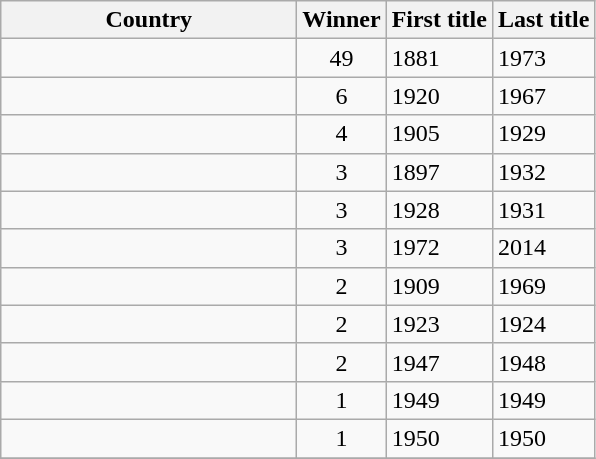<table class="sortable wikitable">
<tr>
<th scope="col" width="190">Country</th>
<th>Winner</th>
<th>First title</th>
<th>Last title</th>
</tr>
<tr>
<td></td>
<td align="center">49</td>
<td>1881</td>
<td>1973</td>
</tr>
<tr>
<td></td>
<td align="center">6</td>
<td>1920</td>
<td>1967</td>
</tr>
<tr>
<td></td>
<td align="center">4</td>
<td>1905</td>
<td>1929</td>
</tr>
<tr>
<td></td>
<td align="center">3</td>
<td>1897</td>
<td>1932</td>
</tr>
<tr>
<td></td>
<td align="center">3</td>
<td>1928</td>
<td>1931</td>
</tr>
<tr>
<td></td>
<td align="center">3</td>
<td>1972</td>
<td>2014</td>
</tr>
<tr>
<td></td>
<td align="center">2</td>
<td>1909</td>
<td>1969</td>
</tr>
<tr>
<td></td>
<td align="center">2</td>
<td>1923</td>
<td>1924</td>
</tr>
<tr>
<td></td>
<td align="center">2</td>
<td>1947</td>
<td>1948</td>
</tr>
<tr>
<td></td>
<td align="center">1</td>
<td>1949</td>
<td>1949</td>
</tr>
<tr>
<td></td>
<td align="center">1</td>
<td>1950</td>
<td>1950</td>
</tr>
<tr>
</tr>
</table>
